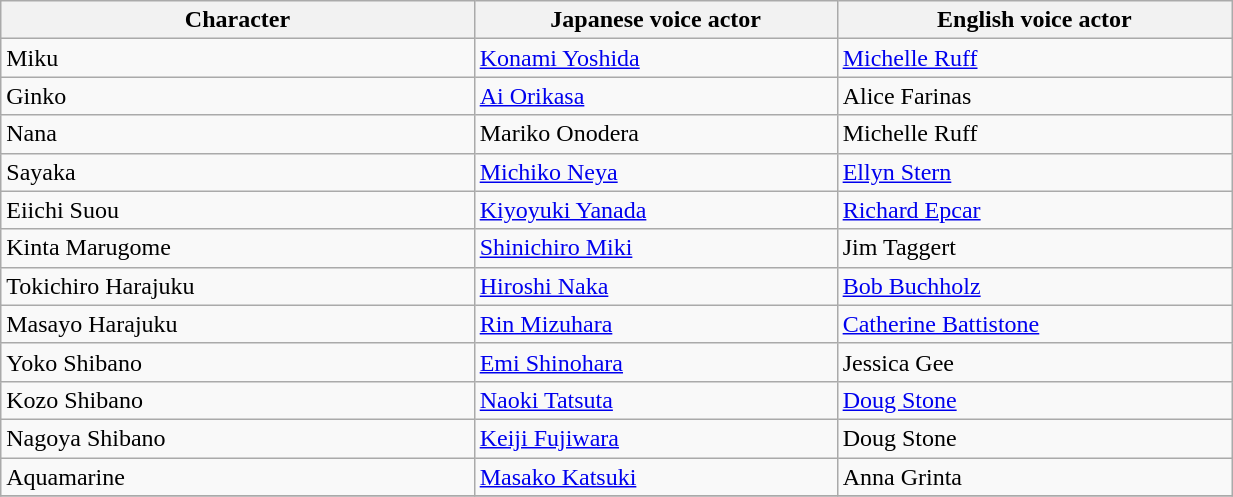<table class="wikitable"  style="width:65%">
<tr>
<th width=30%>Character</th>
<th width=23%>Japanese voice actor</th>
<th width=25%>English voice actor</th>
</tr>
<tr>
<td>Miku</td>
<td><a href='#'>Konami Yoshida</a></td>
<td><a href='#'>Michelle Ruff</a></td>
</tr>
<tr>
<td>Ginko</td>
<td><a href='#'>Ai Orikasa</a></td>
<td>Alice Farinas</td>
</tr>
<tr>
<td>Nana</td>
<td>Mariko Onodera</td>
<td>Michelle Ruff</td>
</tr>
<tr>
<td>Sayaka</td>
<td><a href='#'>Michiko Neya</a></td>
<td><a href='#'>Ellyn Stern</a></td>
</tr>
<tr>
<td>Eiichi Suou</td>
<td><a href='#'>Kiyoyuki Yanada</a></td>
<td><a href='#'>Richard Epcar</a></td>
</tr>
<tr>
<td>Kinta Marugome</td>
<td><a href='#'>Shinichiro Miki</a></td>
<td>Jim Taggert</td>
</tr>
<tr>
<td>Tokichiro Harajuku</td>
<td><a href='#'>Hiroshi Naka</a></td>
<td><a href='#'>Bob Buchholz</a></td>
</tr>
<tr>
<td>Masayo Harajuku</td>
<td><a href='#'>Rin Mizuhara</a></td>
<td><a href='#'>Catherine Battistone</a></td>
</tr>
<tr>
<td>Yoko Shibano</td>
<td><a href='#'>Emi Shinohara</a></td>
<td>Jessica Gee</td>
</tr>
<tr>
<td>Kozo Shibano</td>
<td><a href='#'>Naoki Tatsuta</a></td>
<td><a href='#'>Doug Stone</a></td>
</tr>
<tr>
<td>Nagoya Shibano</td>
<td><a href='#'>Keiji Fujiwara</a></td>
<td>Doug Stone</td>
</tr>
<tr>
<td>Aquamarine</td>
<td><a href='#'>Masako Katsuki</a></td>
<td>Anna Grinta</td>
</tr>
<tr>
</tr>
</table>
